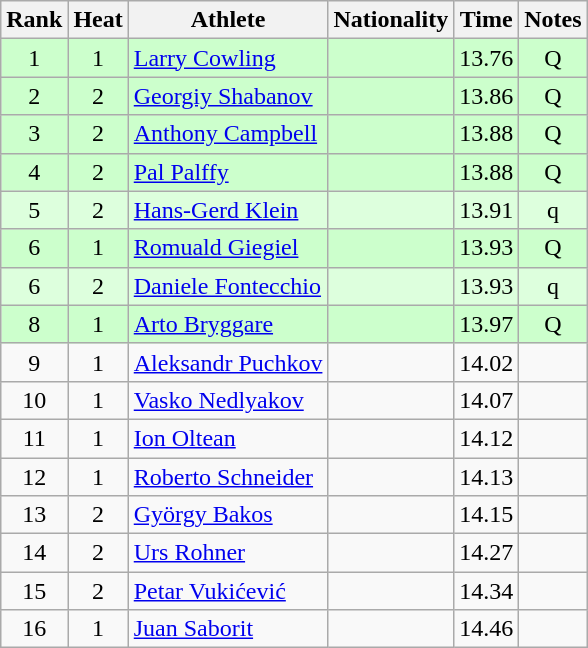<table class="wikitable sortable" style="text-align:center">
<tr>
<th>Rank</th>
<th>Heat</th>
<th>Athlete</th>
<th>Nationality</th>
<th>Time</th>
<th>Notes</th>
</tr>
<tr bgcolor=ccffcc>
<td>1</td>
<td>1</td>
<td align=left><a href='#'>Larry Cowling</a></td>
<td align=left></td>
<td>13.76</td>
<td>Q</td>
</tr>
<tr bgcolor=ccffcc>
<td>2</td>
<td>2</td>
<td align=left><a href='#'>Georgiy Shabanov</a></td>
<td align=left></td>
<td>13.86</td>
<td>Q</td>
</tr>
<tr bgcolor=ccffcc>
<td>3</td>
<td>2</td>
<td align=left><a href='#'>Anthony Campbell</a></td>
<td align=left></td>
<td>13.88</td>
<td>Q</td>
</tr>
<tr bgcolor=ccffcc>
<td>4</td>
<td>2</td>
<td align=left><a href='#'>Pal Palffy</a></td>
<td align=left></td>
<td>13.88</td>
<td>Q</td>
</tr>
<tr bgcolor=ddffdd>
<td>5</td>
<td>2</td>
<td align=left><a href='#'>Hans-Gerd Klein</a></td>
<td align=left></td>
<td>13.91</td>
<td>q</td>
</tr>
<tr bgcolor=ccffcc>
<td>6</td>
<td>1</td>
<td align=left><a href='#'>Romuald Giegiel</a></td>
<td align=left></td>
<td>13.93</td>
<td>Q</td>
</tr>
<tr bgcolor=ddffdd>
<td>6</td>
<td>2</td>
<td align=left><a href='#'>Daniele Fontecchio</a></td>
<td align=left></td>
<td>13.93</td>
<td>q</td>
</tr>
<tr bgcolor=ccffcc>
<td>8</td>
<td>1</td>
<td align=left><a href='#'>Arto Bryggare</a></td>
<td align=left></td>
<td>13.97</td>
<td>Q</td>
</tr>
<tr>
<td>9</td>
<td>1</td>
<td align=left><a href='#'>Aleksandr Puchkov</a></td>
<td align=left></td>
<td>14.02</td>
<td></td>
</tr>
<tr>
<td>10</td>
<td>1</td>
<td align=left><a href='#'>Vasko Nedlyakov</a></td>
<td align=left></td>
<td>14.07</td>
<td></td>
</tr>
<tr>
<td>11</td>
<td>1</td>
<td align=left><a href='#'>Ion Oltean</a></td>
<td align=left></td>
<td>14.12</td>
<td></td>
</tr>
<tr>
<td>12</td>
<td>1</td>
<td align=left><a href='#'>Roberto Schneider</a></td>
<td align=left></td>
<td>14.13</td>
<td></td>
</tr>
<tr>
<td>13</td>
<td>2</td>
<td align=left><a href='#'>György Bakos</a></td>
<td align=left></td>
<td>14.15</td>
<td></td>
</tr>
<tr>
<td>14</td>
<td>2</td>
<td align=left><a href='#'>Urs Rohner</a></td>
<td align=left></td>
<td>14.27</td>
<td></td>
</tr>
<tr>
<td>15</td>
<td>2</td>
<td align=left><a href='#'>Petar Vukićević</a></td>
<td align=left></td>
<td>14.34</td>
<td></td>
</tr>
<tr>
<td>16</td>
<td>1</td>
<td align=left><a href='#'>Juan Saborit</a></td>
<td align=left></td>
<td>14.46</td>
<td></td>
</tr>
</table>
